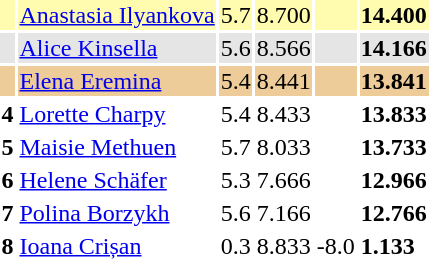<table>
<tr style="background:#fffcaf;">
<th scope=row style="text-align:center"></th>
<td style="text-align:left;"> <a href='#'>Anastasia Ilyankova</a></td>
<td>5.7</td>
<td>8.700</td>
<td></td>
<td><strong>14.400</strong></td>
</tr>
<tr style="background:#e5e5e5;">
<th scope=row style="text-align:center"></th>
<td style="text-align:left;"> <a href='#'>Alice Kinsella</a></td>
<td>5.6</td>
<td>8.566</td>
<td></td>
<td><strong>14.166</strong></td>
</tr>
<tr style="background:#ec9;">
<th scope=row style="text-align:center"></th>
<td style="text-align:left;"> <a href='#'>Elena Eremina</a></td>
<td>5.4</td>
<td>8.441</td>
<td></td>
<td><strong>13.841</strong></td>
</tr>
<tr>
<th scope=row style="text-align:center">4</th>
<td style="text-align:left;"> <a href='#'>Lorette Charpy</a></td>
<td>5.4</td>
<td>8.433</td>
<td></td>
<td><strong>13.833</strong></td>
</tr>
<tr>
<th scope=row style="text-align:center">5</th>
<td style="text-align:left;"> <a href='#'>Maisie Methuen</a></td>
<td>5.7</td>
<td>8.033</td>
<td></td>
<td><strong>13.733</strong></td>
</tr>
<tr>
<th scope=row style="text-align:center">6</th>
<td style="text-align:left;"> <a href='#'>Helene Schäfer</a></td>
<td>5.3</td>
<td>7.666</td>
<td></td>
<td><strong>12.966</strong></td>
</tr>
<tr>
<th scope=row style="text-align:center">7</th>
<td style="text-align:left;"> <a href='#'>Polina Borzykh</a></td>
<td>5.6</td>
<td>7.166</td>
<td></td>
<td><strong>12.766</strong></td>
</tr>
<tr>
<th scope=row style="text-align:center">8</th>
<td style="text-align:left;"> <a href='#'>Ioana Crișan</a></td>
<td>0.3</td>
<td>8.833</td>
<td>-8.0</td>
<td><strong>1.133</strong></td>
</tr>
</table>
